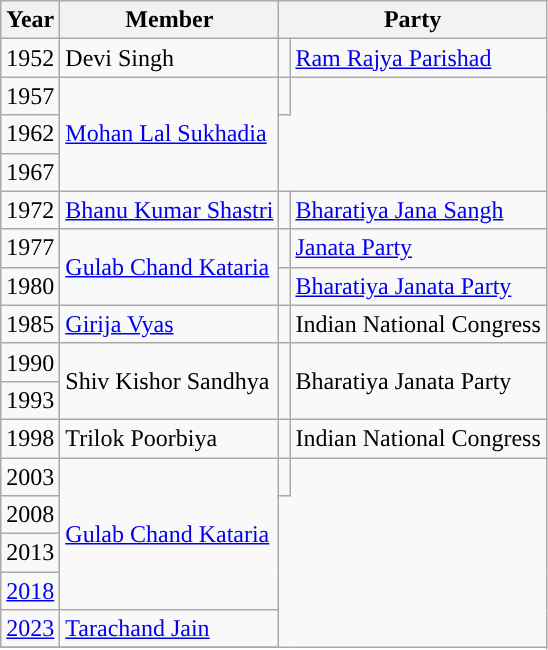<table class="wikitable sortable">
<tr>
<th>Year</th>
<th>Member</th>
<th colspan="2">Party</th>
</tr>
<tr>
<td>1952</td>
<td>Devi Singh</td>
<td style="background-color: "></td>
<td><a href='#'>Ram Rajya Parishad</a></td>
</tr>
<tr>
<td>1957</td>
<td rowspan=3><a href='#'>Mohan Lal Sukhadia</a></td>
<td></td>
</tr>
<tr>
<td>1962</td>
</tr>
<tr>
<td>1967</td>
</tr>
<tr>
<td>1972</td>
<td><a href='#'>Bhanu Kumar Shastri</a></td>
<td style="background-color: "></td>
<td><a href='#'>Bharatiya Jana Sangh</a></td>
</tr>
<tr>
<td>1977</td>
<td rowspan=2><a href='#'>Gulab Chand Kataria</a></td>
<td style="background-color: "></td>
<td><a href='#'>Janata Party</a></td>
</tr>
<tr>
<td>1980</td>
<td style="background-color: "></td>
<td><a href='#'>Bharatiya Janata Party</a></td>
</tr>
<tr>
<td>1985</td>
<td><a href='#'>Girija Vyas</a></td>
<td style="background-color: "></td>
<td>Indian National Congress</td>
</tr>
<tr>
<td>1990</td>
<td rowspan=2>Shiv Kishor Sandhya</td>
<td rowspan=2 style="background-color: "></td>
<td rowspan=2>Bharatiya Janata Party</td>
</tr>
<tr>
<td>1993</td>
</tr>
<tr>
<td>1998</td>
<td>Trilok Poorbiya</td>
<td style="background-color: "></td>
<td>Indian National Congress</td>
</tr>
<tr>
<td>2003</td>
<td rowspan=4><a href='#'>Gulab Chand Kataria</a></td>
<td></td>
</tr>
<tr>
<td>2008</td>
</tr>
<tr>
<td>2013</td>
</tr>
<tr>
<td><a href='#'>2018</a></td>
</tr>
<tr>
<td><a href='#'>2023</a></td>
<td><a href='#'>Tarachand Jain</a></td>
</tr>
<tr>
</tr>
</table>
